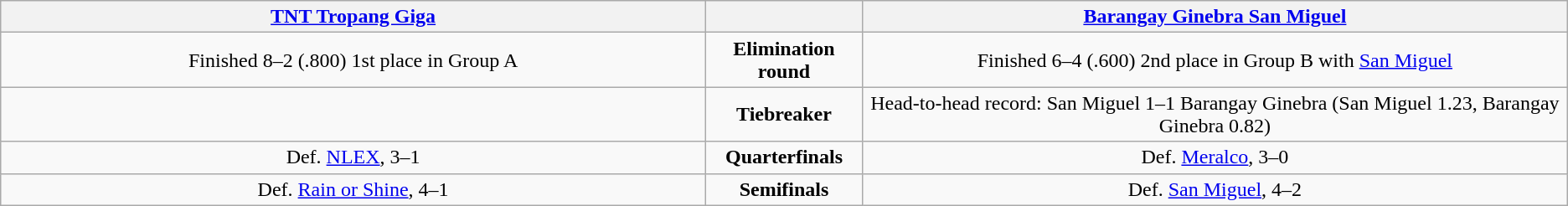<table class=wikitable style="text-align:center">
<tr>
<th width=45%><a href='#'>TNT Tropang Giga</a></th>
<th></th>
<th width=45%><a href='#'>Barangay Ginebra San Miguel</a></th>
</tr>
<tr>
<td>Finished 8–2 (.800) 1st place in Group A</td>
<td><strong>Elimination round</strong></td>
<td>Finished 6–4 (.600) 2nd place in Group B with <a href='#'>San Miguel</a></td>
</tr>
<tr>
<td></td>
<td><strong>Tiebreaker</strong></td>
<td>Head-to-head record: San Miguel 1–1 Barangay Ginebra (San Miguel 1.23, Barangay Ginebra 0.82)</td>
</tr>
<tr>
<td>Def. <a href='#'>NLEX</a>, 3–1</td>
<td><strong>Quarterfinals</strong></td>
<td>Def. <a href='#'>Meralco</a>, 3–0</td>
</tr>
<tr>
<td>Def. <a href='#'>Rain or Shine</a>, 4–1</td>
<td><strong>Semifinals</strong></td>
<td>Def. <a href='#'>San Miguel</a>, 4–2</td>
</tr>
</table>
